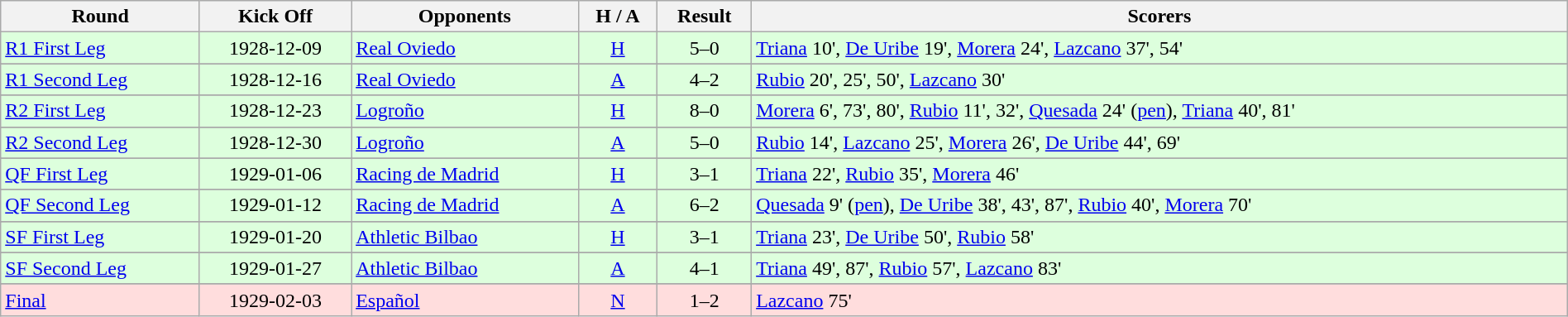<table class="wikitable" style="width:100%;">
<tr style="background:#f0f6ff;">
<th>Round</th>
<th>Kick Off</th>
<th>Opponents</th>
<th>H / A</th>
<th>Result</th>
<th>Scorers</th>
</tr>
<tr bgcolor="#ddffdd">
<td><a href='#'>R1 First Leg</a></td>
<td align=center>1928-12-09</td>
<td><a href='#'>Real Oviedo</a></td>
<td align=center><a href='#'>H</a></td>
<td align=center>5–0</td>
<td align=left><a href='#'>Triana</a> 10', <a href='#'>De Uribe</a> 19', <a href='#'>Morera</a> 24', <a href='#'>Lazcano</a> 37', 54'</td>
</tr>
<tr>
</tr>
<tr bgcolor="#ddffdd">
<td><a href='#'>R1 Second Leg</a></td>
<td align=center>1928-12-16</td>
<td><a href='#'>Real Oviedo</a></td>
<td align=center><a href='#'>A</a></td>
<td align=center>4–2</td>
<td align=left><a href='#'>Rubio</a> 20', 25', 50', <a href='#'>Lazcano</a> 30'</td>
</tr>
<tr>
</tr>
<tr bgcolor="#ddffdd">
<td><a href='#'>R2 First Leg</a></td>
<td align=center>1928-12-23</td>
<td><a href='#'>Logroño</a></td>
<td align=center><a href='#'>H</a></td>
<td align=center>8–0</td>
<td align=left><a href='#'>Morera</a> 6', 73', 80', <a href='#'>Rubio</a> 11', 32', <a href='#'>Quesada</a> 24' (<a href='#'>pen</a>), <a href='#'>Triana</a> 40', 81'</td>
</tr>
<tr>
</tr>
<tr bgcolor="#ddffdd">
<td><a href='#'>R2 Second Leg</a></td>
<td align=center>1928-12-30</td>
<td><a href='#'>Logroño</a></td>
<td align=center><a href='#'>A</a></td>
<td align=center>5–0</td>
<td align=left><a href='#'>Rubio</a> 14', <a href='#'>Lazcano</a> 25', <a href='#'>Morera</a> 26', <a href='#'>De Uribe</a> 44', 69'</td>
</tr>
<tr>
</tr>
<tr bgcolor="#ddffdd">
<td><a href='#'>QF First Leg</a></td>
<td align=center>1929-01-06</td>
<td><a href='#'>Racing de Madrid</a></td>
<td align=center><a href='#'>H</a></td>
<td align=center>3–1</td>
<td align=left><a href='#'>Triana</a> 22', <a href='#'>Rubio</a> 35', <a href='#'>Morera</a> 46'</td>
</tr>
<tr>
</tr>
<tr bgcolor="#ddffdd">
<td><a href='#'>QF Second Leg</a></td>
<td align=center>1929-01-12</td>
<td><a href='#'>Racing de Madrid</a></td>
<td align=center><a href='#'>A</a></td>
<td align=center>6–2</td>
<td align=left><a href='#'>Quesada</a> 9' (<a href='#'>pen</a>), <a href='#'>De Uribe</a> 38', 43', 87', <a href='#'>Rubio</a> 40', <a href='#'>Morera</a> 70'</td>
</tr>
<tr>
</tr>
<tr bgcolor="#ddffdd">
<td><a href='#'>SF First Leg</a></td>
<td align=center>1929-01-20</td>
<td><a href='#'>Athletic Bilbao</a></td>
<td align=center><a href='#'>H</a></td>
<td align=center>3–1</td>
<td align=left><a href='#'>Triana</a> 23', <a href='#'>De Uribe</a> 50', <a href='#'>Rubio</a> 58'</td>
</tr>
<tr>
</tr>
<tr bgcolor="#ddffdd">
<td><a href='#'>SF Second Leg</a></td>
<td align=center>1929-01-27</td>
<td><a href='#'>Athletic Bilbao</a></td>
<td align=center><a href='#'>A</a></td>
<td align=center>4–1</td>
<td align=left><a href='#'>Triana</a> 49', 87', <a href='#'>Rubio</a> 57', <a href='#'>Lazcano</a> 83'</td>
</tr>
<tr>
</tr>
<tr bgcolor="#ffdddd">
<td><a href='#'>Final</a></td>
<td align=center>1929-02-03</td>
<td><a href='#'>Español</a></td>
<td align=center><a href='#'>N</a></td>
<td align=center>1–2</td>
<td align=left><a href='#'>Lazcano</a> 75'</td>
</tr>
</table>
